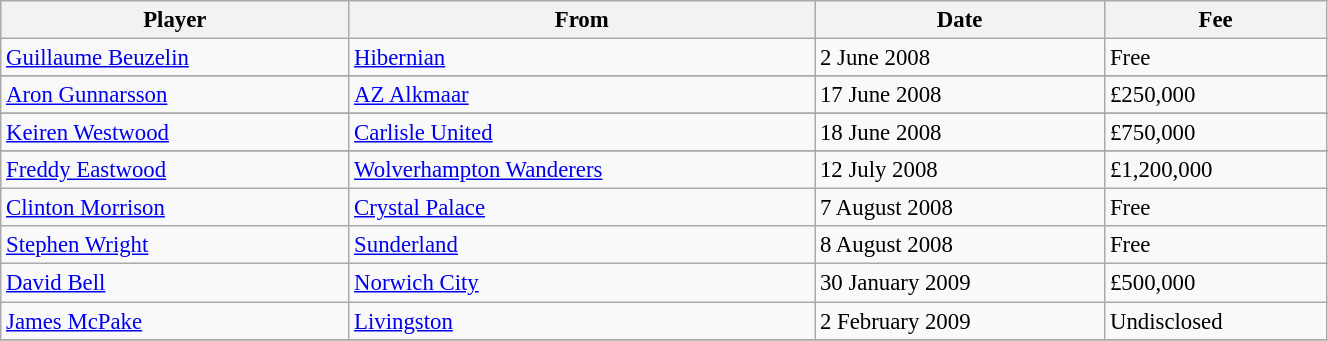<table class="wikitable sortable" style="text-align:center; font-size:95%;width:70%; text-align:left">
<tr>
<th><strong>Player</strong></th>
<th><strong>From</strong></th>
<th><strong>Date</strong></th>
<th><strong>Fee</strong></th>
</tr>
<tr --->
<td> <a href='#'>Guillaume Beuzelin</a></td>
<td><a href='#'>Hibernian</a></td>
<td>2 June 2008</td>
<td>Free</td>
</tr>
<tr --->
</tr>
<tr --->
<td> <a href='#'>Aron Gunnarsson</a></td>
<td><a href='#'>AZ Alkmaar</a></td>
<td>17 June 2008</td>
<td>£250,000</td>
</tr>
<tr --->
</tr>
<tr --->
<td> <a href='#'>Keiren Westwood</a></td>
<td><a href='#'>Carlisle United</a></td>
<td>18 June 2008</td>
<td>£750,000</td>
</tr>
<tr --->
</tr>
<tr --->
<td> <a href='#'>Freddy Eastwood</a></td>
<td><a href='#'>Wolverhampton Wanderers</a></td>
<td>12 July 2008</td>
<td>£1,200,000</td>
</tr>
<tr --->
<td> <a href='#'>Clinton Morrison</a></td>
<td><a href='#'>Crystal Palace</a></td>
<td>7 August 2008</td>
<td>Free</td>
</tr>
<tr --->
<td> <a href='#'>Stephen Wright</a></td>
<td><a href='#'>Sunderland</a></td>
<td>8 August 2008</td>
<td>Free</td>
</tr>
<tr --->
<td> <a href='#'>David Bell</a></td>
<td><a href='#'>Norwich City</a></td>
<td>30 January 2009</td>
<td>£500,000</td>
</tr>
<tr --->
<td> <a href='#'>James McPake</a></td>
<td><a href='#'>Livingston</a></td>
<td>2 February 2009</td>
<td>Undisclosed</td>
</tr>
<tr --->
</tr>
</table>
